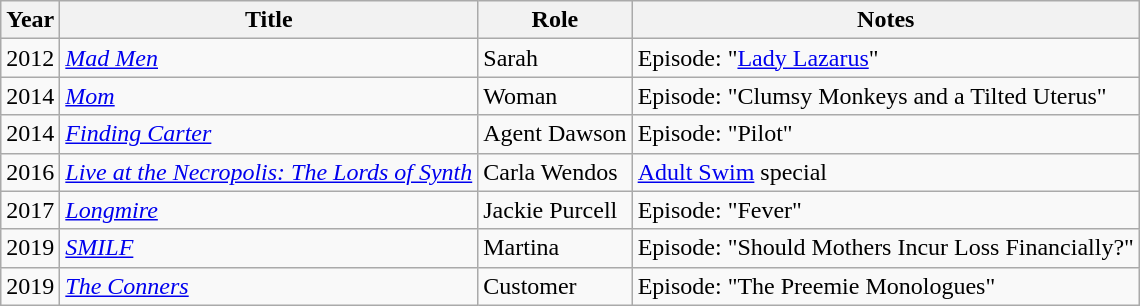<table class="wikitable sortable">
<tr>
<th>Year</th>
<th>Title</th>
<th>Role</th>
<th>Notes</th>
</tr>
<tr>
<td>2012</td>
<td><em><a href='#'>Mad Men</a></em></td>
<td>Sarah</td>
<td>Episode: "<a href='#'>Lady Lazarus</a>"</td>
</tr>
<tr>
<td>2014</td>
<td><em><a href='#'>Mom</a></em></td>
<td>Woman</td>
<td>Episode: "Clumsy Monkeys and a Tilted Uterus"</td>
</tr>
<tr>
<td>2014</td>
<td><em><a href='#'>Finding Carter</a></em></td>
<td>Agent Dawson</td>
<td>Episode: "Pilot"</td>
</tr>
<tr>
<td>2016</td>
<td><em><a href='#'>Live at the Necropolis: The Lords of Synth</a></em></td>
<td>Carla Wendos</td>
<td><a href='#'>Adult Swim</a> special</td>
</tr>
<tr>
<td>2017</td>
<td><em><a href='#'>Longmire</a></em></td>
<td>Jackie Purcell</td>
<td>Episode: "Fever"</td>
</tr>
<tr>
<td>2019</td>
<td><em><a href='#'>SMILF</a></em></td>
<td>Martina</td>
<td>Episode: "Should Mothers Incur Loss Financially?"</td>
</tr>
<tr>
<td>2019</td>
<td><em><a href='#'>The Conners</a></em></td>
<td>Customer</td>
<td>Episode: "The Preemie Monologues"</td>
</tr>
</table>
